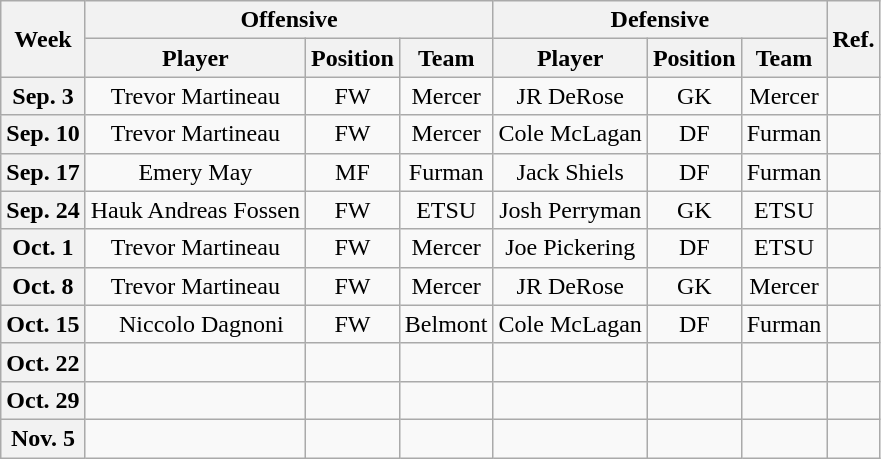<table class="wikitable plainrowheaders" style="text-align:center">
<tr>
<th scope="col" rowspan="2">Week</th>
<th scope="col" colspan="3">Offensive</th>
<th scope="col" colspan="3">Defensive</th>
<th rowspan="2">Ref.</th>
</tr>
<tr>
<th>Player</th>
<th>Position</th>
<th>Team</th>
<th>Player</th>
<th>Position</th>
<th>Team</th>
</tr>
<tr>
<th scope="row" style="text-align:center">Sep. 3</th>
<td>Trevor Martineau</td>
<td>FW</td>
<td>Mercer</td>
<td>JR DeRose</td>
<td>GK</td>
<td>Mercer</td>
<td></td>
</tr>
<tr>
<th scope="row" style="text-align:center">Sep. 10</th>
<td>Trevor Martineau</td>
<td>FW</td>
<td>Mercer</td>
<td>Cole McLagan</td>
<td>DF</td>
<td>Furman</td>
<td></td>
</tr>
<tr>
<th scope="row" style="text-align:center">Sep. 17</th>
<td>Emery May</td>
<td>MF</td>
<td>Furman</td>
<td>Jack Shiels</td>
<td>DF</td>
<td>Furman</td>
<td></td>
</tr>
<tr>
<th scope="row" style="text-align:center">Sep. 24</th>
<td>Hauk Andreas Fossen</td>
<td>FW</td>
<td>ETSU</td>
<td>Josh Perryman</td>
<td>GK</td>
<td>ETSU</td>
<td></td>
</tr>
<tr>
<th scope="row" style="text-align:center">Oct. 1</th>
<td>Trevor Martineau</td>
<td>FW</td>
<td>Mercer</td>
<td>Joe Pickering</td>
<td>DF</td>
<td>ETSU</td>
<td></td>
</tr>
<tr>
<th scope="row" style="text-align:center">Oct. 8</th>
<td>Trevor Martineau</td>
<td>FW</td>
<td>Mercer</td>
<td>JR DeRose</td>
<td>GK</td>
<td>Mercer</td>
<td></td>
</tr>
<tr>
<th scope="row" style="text-align:center">Oct. 15</th>
<td>  Niccolo Dagnoni</td>
<td>FW</td>
<td>Belmont</td>
<td>Cole McLagan</td>
<td>DF</td>
<td>Furman</td>
<td></td>
</tr>
<tr>
<th scope="row" style="text-align:center">Oct. 22</th>
<td></td>
<td></td>
<td></td>
<td></td>
<td></td>
<td></td>
<td></td>
</tr>
<tr>
<th scope="row" style="text-align:center">Oct. 29</th>
<td></td>
<td></td>
<td></td>
<td></td>
<td></td>
<td></td>
<td></td>
</tr>
<tr>
<th scope="row" style="text-align:center">Nov. 5</th>
<td></td>
<td></td>
<td></td>
<td></td>
<td></td>
<td></td>
<td></td>
</tr>
</table>
